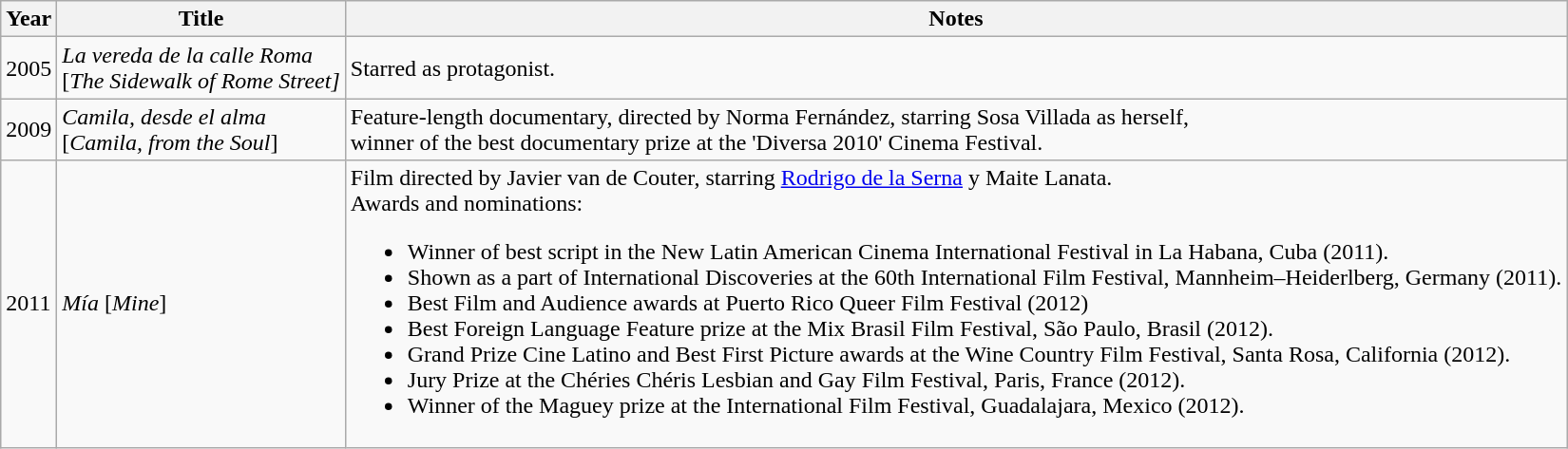<table class="wikitable">
<tr>
<th>Year</th>
<th>Title</th>
<th>Notes</th>
</tr>
<tr>
<td>2005</td>
<td><em>La vereda de la calle Roma</em><br>[<em>The Sidewalk of Rome Street]</em></td>
<td>Starred as protagonist.</td>
</tr>
<tr>
<td>2009</td>
<td><em>Camila, desde el alma</em><br>[<em>Camila, from the Soul</em>]</td>
<td>Feature-length documentary, directed by Norma Fernández, starring Sosa Villada as herself,<br>winner of the best documentary prize at the 'Diversa 2010' Cinema Festival.</td>
</tr>
<tr>
<td>2011</td>
<td><em>Mía</em> [<em>Mine</em>]</td>
<td>Film directed by Javier van de Couter, starring <a href='#'>Rodrigo de la Serna</a> y Maite Lanata.<br>Awards and nominations:<ul><li>Winner of best script in the New Latin American Cinema International Festival in La Habana, Cuba (2011).</li><li>Shown as a part of International Discoveries at the 60th International Film Festival, Mannheim–Heiderlberg, Germany (2011).</li><li>Best Film and Audience awards at Puerto Rico Queer Film Festival (2012)</li><li>Best Foreign Language Feature prize at the Mix Brasil Film Festival, São Paulo, Brasil (2012).</li><li>Grand Prize Cine Latino and Best First Picture awards at the Wine Country Film Festival, Santa Rosa, California (2012).</li><li>Jury Prize at the Chéries Chéris Lesbian and Gay Film Festival, Paris, France (2012).</li><li>Winner of the Maguey prize at the International Film Festival, Guadalajara, Mexico (2012).</li></ul></td>
</tr>
</table>
